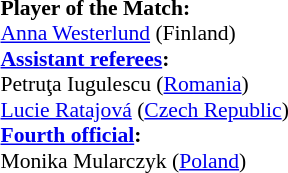<table width=100% style="font-size: 90%">
<tr>
<td><br><strong>Player of the Match:</strong>
<br><a href='#'>Anna Westerlund</a> (Finland)<br><strong><a href='#'>Assistant referees</a>:</strong>
<br>Petruţa Iugulescu (<a href='#'>Romania</a>)
<br><a href='#'>Lucie Ratajová</a> (<a href='#'>Czech Republic</a>)
<br><strong><a href='#'>Fourth official</a>:</strong>
<br>Monika Mularczyk (<a href='#'>Poland</a>)</td>
</tr>
</table>
